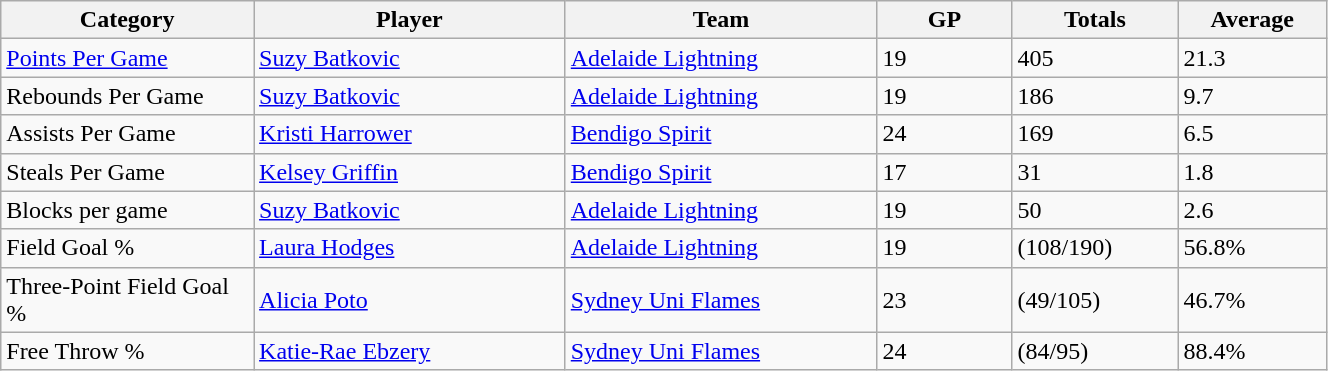<table class="wikitable" style="width: 70%">
<tr>
<th width=100>Category</th>
<th width=125>Player</th>
<th width=125>Team</th>
<th width=50>GP</th>
<th width=50>Totals</th>
<th width=50>Average</th>
</tr>
<tr>
<td><a href='#'>Points Per Game</a></td>
<td> <a href='#'>Suzy Batkovic</a></td>
<td><a href='#'>Adelaide Lightning</a></td>
<td>19</td>
<td>405</td>
<td>21.3</td>
</tr>
<tr>
<td>Rebounds Per Game</td>
<td> <a href='#'>Suzy Batkovic</a></td>
<td><a href='#'>Adelaide Lightning</a></td>
<td>19</td>
<td>186</td>
<td>9.7</td>
</tr>
<tr>
<td>Assists Per Game</td>
<td> <a href='#'>Kristi Harrower</a></td>
<td><a href='#'>Bendigo Spirit</a></td>
<td>24</td>
<td>169</td>
<td>6.5</td>
</tr>
<tr>
<td>Steals Per Game</td>
<td> <a href='#'>Kelsey Griffin</a></td>
<td><a href='#'>Bendigo Spirit</a></td>
<td>17</td>
<td>31</td>
<td>1.8</td>
</tr>
<tr>
<td>Blocks per game</td>
<td> <a href='#'>Suzy Batkovic</a></td>
<td><a href='#'>Adelaide Lightning</a></td>
<td>19</td>
<td>50</td>
<td>2.6</td>
</tr>
<tr>
<td>Field Goal %</td>
<td> <a href='#'>Laura Hodges</a></td>
<td><a href='#'>Adelaide Lightning</a></td>
<td>19</td>
<td>(108/190)</td>
<td>56.8%</td>
</tr>
<tr>
<td>Three-Point Field Goal %</td>
<td> <a href='#'>Alicia Poto</a></td>
<td><a href='#'>Sydney Uni Flames</a></td>
<td>23</td>
<td>(49/105)</td>
<td>46.7%</td>
</tr>
<tr>
<td>Free Throw %</td>
<td> <a href='#'>Katie-Rae Ebzery</a></td>
<td><a href='#'>Sydney Uni Flames</a></td>
<td>24</td>
<td>(84/95)</td>
<td>88.4%</td>
</tr>
</table>
